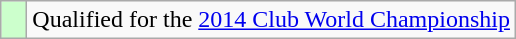<table class="wikitable" style="text-align: left;">
<tr>
<td width=10px bgcolor=#ccffcc></td>
<td>Qualified for the <a href='#'>2014 Club World Championship</a></td>
</tr>
</table>
